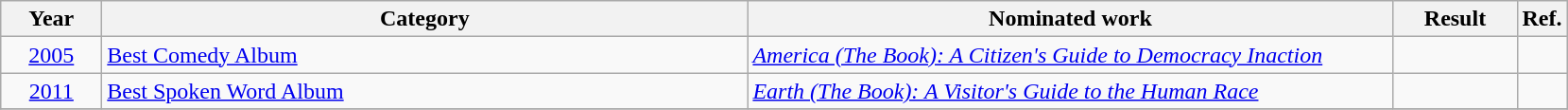<table class=wikitable>
<tr>
<th scope="col" style="width:4em;">Year</th>
<th scope="col" style="width:28em;">Category</th>
<th scope="col" style="width:28em;">Nominated work</th>
<th scope="col" style="width:5em;">Result</th>
<th>Ref.</th>
</tr>
<tr>
<td style="text-align:center;"><a href='#'>2005</a></td>
<td><a href='#'>Best Comedy Album</a></td>
<td><em><a href='#'>America (The Book): A Citizen's Guide to Democracy Inaction</a></em></td>
<td></td>
<td></td>
</tr>
<tr>
<td style="text-align:center;"><a href='#'>2011</a></td>
<td><a href='#'>Best Spoken Word Album</a></td>
<td><em><a href='#'>Earth (The Book): A Visitor's Guide to the Human Race</a></em></td>
<td></td>
<td></td>
</tr>
<tr>
</tr>
</table>
